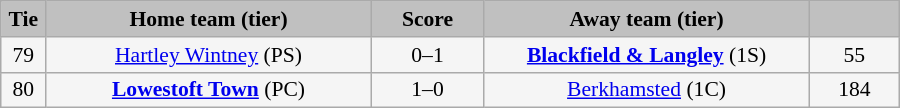<table class="wikitable" style="width: 600px; background:WhiteSmoke; text-align:center; font-size:90%">
<tr>
<td scope="col" style="width:  5.00%; background:silver;"><strong>Tie</strong></td>
<td scope="col" style="width: 36.25%; background:silver;"><strong>Home team (tier)</strong></td>
<td scope="col" style="width: 12.50%; background:silver;"><strong>Score</strong></td>
<td scope="col" style="width: 36.25%; background:silver;"><strong>Away team (tier)</strong></td>
<td scope="col" style="width: 10.00%; background:silver;"><strong></strong></td>
</tr>
<tr>
<td>79</td>
<td><a href='#'>Hartley Wintney</a> (PS)</td>
<td>0–1</td>
<td><strong><a href='#'>Blackfield & Langley</a></strong> (1S)</td>
<td>55</td>
</tr>
<tr>
<td>80</td>
<td><strong><a href='#'>Lowestoft Town</a></strong> (PC)</td>
<td>1–0</td>
<td><a href='#'>Berkhamsted</a> (1C)</td>
<td>184</td>
</tr>
</table>
